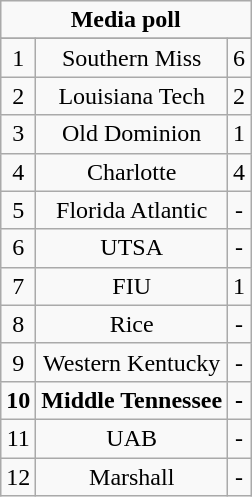<table class="wikitable">
<tr align="center">
<td align="center" Colspan="3"><strong>Media poll</strong></td>
</tr>
<tr align="center">
</tr>
<tr align="center">
<td>1</td>
<td>Southern Miss</td>
<td>6</td>
</tr>
<tr align="center">
<td>2</td>
<td>Louisiana Tech</td>
<td>2</td>
</tr>
<tr align="center">
<td>3</td>
<td>Old Dominion</td>
<td>1</td>
</tr>
<tr align="center">
<td>4</td>
<td>Charlotte</td>
<td>4</td>
</tr>
<tr align="center">
<td>5</td>
<td>Florida Atlantic</td>
<td>-</td>
</tr>
<tr align="center">
<td>6</td>
<td>UTSA</td>
<td>-</td>
</tr>
<tr align="center">
<td>7</td>
<td>FIU</td>
<td>1</td>
</tr>
<tr align="center">
<td>8</td>
<td>Rice</td>
<td>-</td>
</tr>
<tr align="center">
<td>9</td>
<td>Western Kentucky</td>
<td>-</td>
</tr>
<tr align="center">
<td><strong>10</strong></td>
<td><strong>Middle Tennessee</strong></td>
<td><strong>-</strong></td>
</tr>
<tr align="center">
<td>11</td>
<td>UAB</td>
<td>-</td>
</tr>
<tr align="center">
<td>12</td>
<td>Marshall</td>
<td>-</td>
</tr>
</table>
